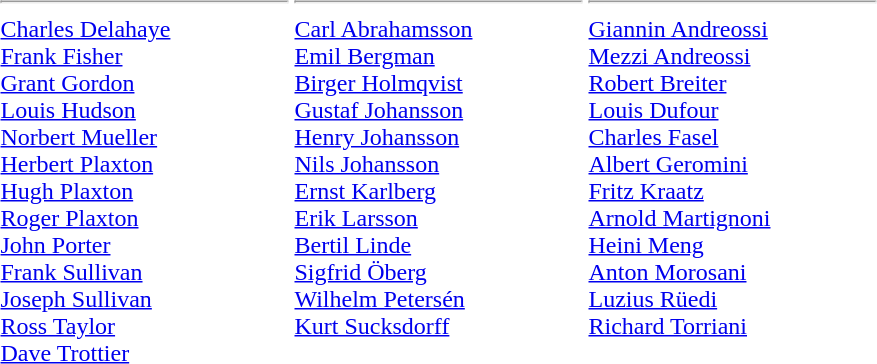<table>
<tr valign=top>
<td style="width:12em"><hr><a href='#'>Charles Delahaye</a><br><a href='#'>Frank Fisher</a><br><a href='#'>Grant Gordon</a><br><a href='#'>Louis Hudson</a><br><a href='#'>Norbert Mueller</a><br><a href='#'>Herbert Plaxton</a><br><a href='#'>Hugh Plaxton</a><br><a href='#'>Roger Plaxton</a><br><a href='#'>John Porter</a><br><a href='#'>Frank Sullivan</a><br><a href='#'>Joseph Sullivan</a><br><a href='#'>Ross Taylor</a><br><a href='#'>Dave Trottier</a></td>
<td style="width:12em"><hr><a href='#'>Carl Abrahamsson</a><br><a href='#'>Emil Bergman</a><br> <a href='#'>Birger Holmqvist</a><br><a href='#'>Gustaf Johansson</a><br><a href='#'>Henry Johansson</a><br><a href='#'>Nils Johansson</a><br><a href='#'>Ernst Karlberg</a><br><a href='#'>Erik Larsson</a><br><a href='#'>Bertil Linde</a><br><a href='#'>Sigfrid Öberg</a><br><a href='#'>Wilhelm Petersén</a><br><a href='#'>Kurt Sucksdorff</a></td>
<td style="width:12em"><hr><a href='#'>Giannin Andreossi</a><br><a href='#'>Mezzi Andreossi</a><br><a href='#'>Robert Breiter</a><br><a href='#'>Louis Dufour</a><br><a href='#'>Charles Fasel</a><br><a href='#'>Albert Geromini</a><br><a href='#'>Fritz Kraatz</a><br><a href='#'>Arnold Martignoni</a><br><a href='#'>Heini Meng</a><br><a href='#'>Anton Morosani</a><br><a href='#'>Luzius Rüedi</a><br><a href='#'>Richard Torriani</a></td>
</tr>
</table>
